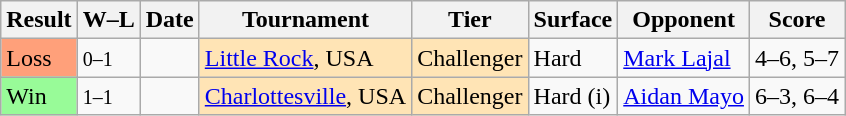<table class="sortable wikitable">
<tr>
<th>Result</th>
<th class="unsortable">W–L</th>
<th>Date</th>
<th>Tournament</th>
<th>Tier</th>
<th>Surface</th>
<th>Opponent</th>
<th class="unsortable">Score</th>
</tr>
<tr>
<td bgcolor=FFA07A>Loss</td>
<td><small>0–1</small></td>
<td><a href='#'></a></td>
<td bgcolor=moccasin><a href='#'>Little Rock</a>, USA</td>
<td bgcolor=moccasin>Challenger</td>
<td>Hard</td>
<td> <a href='#'>Mark Lajal</a></td>
<td>4–6, 5–7</td>
</tr>
<tr>
<td bgcolor=98FB98>Win</td>
<td><small>1–1</small></td>
<td><a href='#'></a></td>
<td bgcolor=moccasin><a href='#'>Charlottesville</a>, USA</td>
<td bgcolor=moccasin>Challenger</td>
<td>Hard (i)</td>
<td> <a href='#'>Aidan Mayo</a></td>
<td>6–3, 6–4</td>
</tr>
</table>
